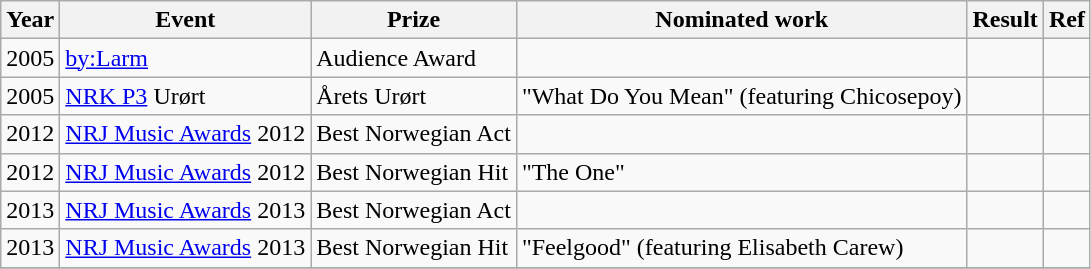<table class="wikitable">
<tr>
<th>Year</th>
<th>Event</th>
<th>Prize</th>
<th>Nominated work</th>
<th>Result</th>
<th>Ref</th>
</tr>
<tr>
<td rowspan="1">2005</td>
<td><a href='#'>by:Larm</a></td>
<td>Audience Award</td>
<td></td>
<td></td>
<td></td>
</tr>
<tr>
<td rowspan="1">2005</td>
<td><a href='#'>NRK P3</a> Urørt</td>
<td>Årets Urørt</td>
<td>"What Do You Mean" <span>(featuring Chicosepoy)</span></td>
<td></td>
<td></td>
</tr>
<tr>
<td rowspan="1">2012</td>
<td><a href='#'>NRJ Music Awards</a> 2012</td>
<td>Best Norwegian Act</td>
<td></td>
<td></td>
<td></td>
</tr>
<tr>
<td rowspan="1">2012</td>
<td><a href='#'>NRJ Music Awards</a> 2012</td>
<td>Best Norwegian Hit</td>
<td>"The One"</td>
<td></td>
<td></td>
</tr>
<tr>
<td rowspan="1">2013</td>
<td><a href='#'>NRJ Music Awards</a> 2013</td>
<td>Best Norwegian Act</td>
<td></td>
<td></td>
<td></td>
</tr>
<tr>
<td rowspan="1">2013</td>
<td><a href='#'>NRJ Music Awards</a> 2013</td>
<td>Best Norwegian Hit</td>
<td>"Feelgood" <span>(featuring Elisabeth Carew)</span></td>
<td></td>
<td></td>
</tr>
<tr>
</tr>
</table>
